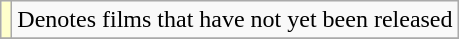<table class="wikitable sortable">
<tr>
<td style="background:#ffc;"></td>
<td>Denotes films that have not yet been released</td>
</tr>
<tr>
</tr>
</table>
